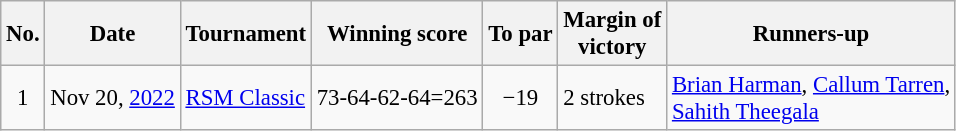<table class="wikitable" style="font-size:95%;">
<tr>
<th>No.</th>
<th>Date</th>
<th>Tournament</th>
<th>Winning score</th>
<th>To par</th>
<th>Margin of<br>victory</th>
<th>Runners-up</th>
</tr>
<tr>
<td align=center>1</td>
<td align=right>Nov 20, <a href='#'>2022</a></td>
<td><a href='#'>RSM Classic</a></td>
<td align=right>73-64-62-64=263</td>
<td align=center>−19</td>
<td>2 strokes</td>
<td> <a href='#'>Brian Harman</a>,  <a href='#'>Callum Tarren</a>,<br> <a href='#'>Sahith Theegala</a></td>
</tr>
</table>
